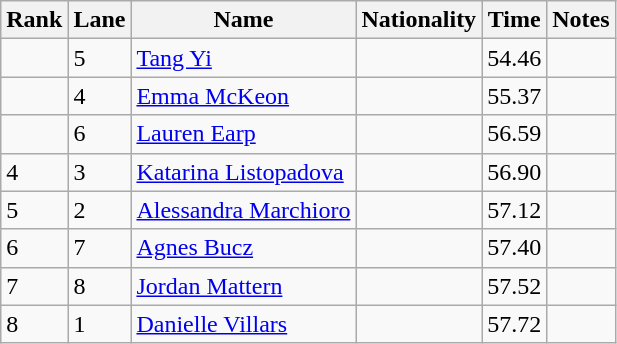<table class="wikitable">
<tr>
<th>Rank</th>
<th>Lane</th>
<th>Name</th>
<th>Nationality</th>
<th>Time</th>
<th>Notes</th>
</tr>
<tr>
<td></td>
<td>5</td>
<td><a href='#'>Tang Yi</a></td>
<td></td>
<td>54.46</td>
<td></td>
</tr>
<tr>
<td></td>
<td>4</td>
<td><a href='#'>Emma McKeon</a></td>
<td></td>
<td>55.37</td>
<td></td>
</tr>
<tr>
<td></td>
<td>6</td>
<td><a href='#'>Lauren Earp</a></td>
<td></td>
<td>56.59</td>
<td></td>
</tr>
<tr>
<td>4</td>
<td>3</td>
<td><a href='#'>Katarina Listopadova</a></td>
<td></td>
<td>56.90</td>
<td></td>
</tr>
<tr>
<td>5</td>
<td>2</td>
<td><a href='#'>Alessandra Marchioro</a></td>
<td></td>
<td>57.12</td>
<td></td>
</tr>
<tr>
<td>6</td>
<td>7</td>
<td><a href='#'>Agnes Bucz</a></td>
<td></td>
<td>57.40</td>
<td></td>
</tr>
<tr>
<td>7</td>
<td>8</td>
<td><a href='#'>Jordan Mattern</a></td>
<td></td>
<td>57.52</td>
<td></td>
</tr>
<tr>
<td>8</td>
<td>1</td>
<td><a href='#'>Danielle Villars</a></td>
<td></td>
<td>57.72</td>
<td></td>
</tr>
</table>
